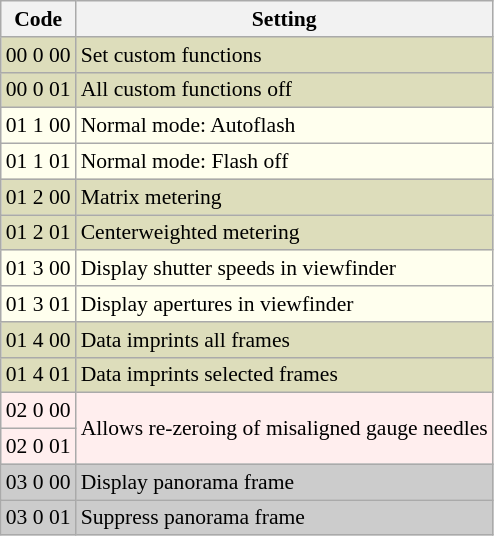<table class="wikitable floatright" style="font-size:90%;text-align:left;">
<tr>
<th>Code</th>
<th>Setting</th>
</tr>
<tr style="background:#ddb;">
<td>00 0 00</td>
<td>Set custom functions</td>
</tr>
<tr style="background:#ddb;">
<td>00 0 01</td>
<td>All custom functions off</td>
</tr>
<tr style="background:#ffe;">
<td>01 1 00</td>
<td>Normal mode: Autoflash</td>
</tr>
<tr style="background:#ffe;">
<td>01 1 01</td>
<td>Normal mode: Flash off</td>
</tr>
<tr style="background:#ddb;">
<td>01 2 00</td>
<td>Matrix metering</td>
</tr>
<tr style="background:#ddb;">
<td>01 2 01</td>
<td>Centerweighted metering</td>
</tr>
<tr style="background:#ffe;">
<td>01 3 00</td>
<td>Display shutter speeds in viewfinder</td>
</tr>
<tr style="background:#ffe;">
<td>01 3 01</td>
<td>Display apertures in viewfinder</td>
</tr>
<tr style="background:#ddb;">
<td>01 4 00</td>
<td>Data imprints all frames</td>
</tr>
<tr style="background:#ddb;">
<td>01 4 01</td>
<td>Data imprints selected frames</td>
</tr>
<tr style="background:#fee;">
<td>02 0 00</td>
<td rowspan=2>Allows re-zeroing of misaligned gauge needles</td>
</tr>
<tr style="background:#fee;">
<td>02 0 01</td>
</tr>
<tr style="background:#ccc;">
<td>03 0 00</td>
<td>Display panorama frame</td>
</tr>
<tr style="background:#ccc;">
<td>03 0 01</td>
<td>Suppress panorama frame</td>
</tr>
</table>
